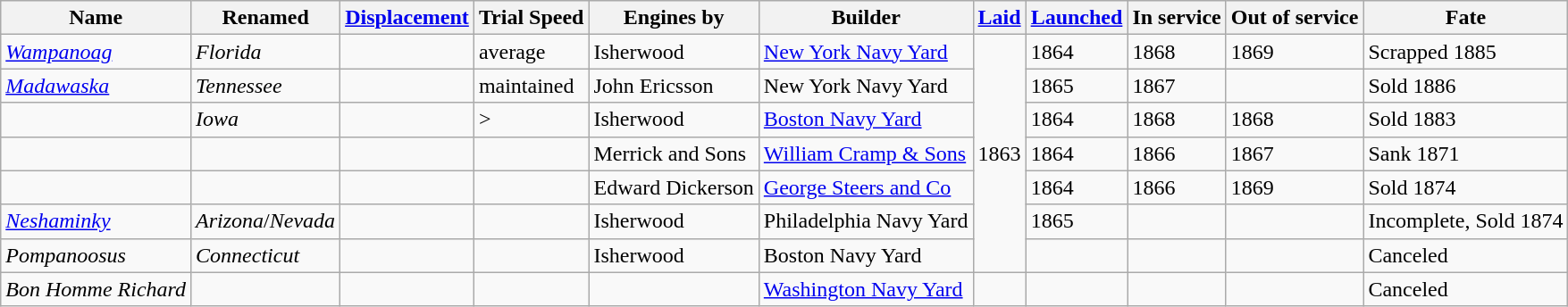<table class="wikitable">
<tr>
<th>Name</th>
<th>Renamed</th>
<th><a href='#'>Displacement</a></th>
<th>Trial Speed</th>
<th>Engines by</th>
<th>Builder</th>
<th><a href='#'>Laid</a></th>
<th><a href='#'>Launched</a></th>
<th>In service</th>
<th>Out of service</th>
<th>Fate</th>
</tr>
<tr>
<td><em><a href='#'>Wampanoag</a></em></td>
<td><em>Florida</em></td>
<td></td>
<td> average</td>
<td>Isherwood</td>
<td><a href='#'>New York Navy Yard</a></td>
<td rowspan="7">1863</td>
<td>1864</td>
<td>1868</td>
<td>1869</td>
<td>Scrapped 1885</td>
</tr>
<tr>
<td><em><a href='#'>Madawaska</a></em></td>
<td><em>Tennessee</em></td>
<td></td>
<td> maintained</td>
<td>John Ericsson</td>
<td>New York Navy Yard</td>
<td>1865</td>
<td>1867</td>
<td></td>
<td>Sold 1886</td>
</tr>
<tr>
<td></td>
<td><em>Iowa</em></td>
<td></td>
<td>></td>
<td>Isherwood</td>
<td><a href='#'>Boston Navy Yard</a></td>
<td>1864</td>
<td>1868</td>
<td>1868</td>
<td>Sold 1883</td>
</tr>
<tr>
<td></td>
<td></td>
<td></td>
<td></td>
<td>Merrick and Sons</td>
<td><a href='#'>William Cramp & Sons</a></td>
<td>1864</td>
<td>1866</td>
<td>1867</td>
<td>Sank 1871</td>
</tr>
<tr>
<td></td>
<td></td>
<td></td>
<td></td>
<td>Edward Dickerson</td>
<td><a href='#'>George Steers and Co</a></td>
<td>1864</td>
<td>1866</td>
<td>1869</td>
<td>Sold 1874</td>
</tr>
<tr>
<td><em><a href='#'>Neshaminky</a></em></td>
<td><em>Arizona</em>/<em>Nevada</em></td>
<td></td>
<td></td>
<td>Isherwood</td>
<td>Philadelphia Navy Yard</td>
<td>1865</td>
<td></td>
<td></td>
<td>Incomplete, Sold 1874</td>
</tr>
<tr>
<td><em>Pompanoosus</em></td>
<td><em>Connecticut</em></td>
<td></td>
<td></td>
<td>Isherwood</td>
<td>Boston Navy Yard</td>
<td></td>
<td></td>
<td></td>
<td>Canceled</td>
</tr>
<tr>
<td><em>Bon Homme Richard</em></td>
<td></td>
<td></td>
<td></td>
<td></td>
<td><a href='#'>Washington Navy Yard</a></td>
<td></td>
<td></td>
<td></td>
<td></td>
<td>Canceled</td>
</tr>
</table>
